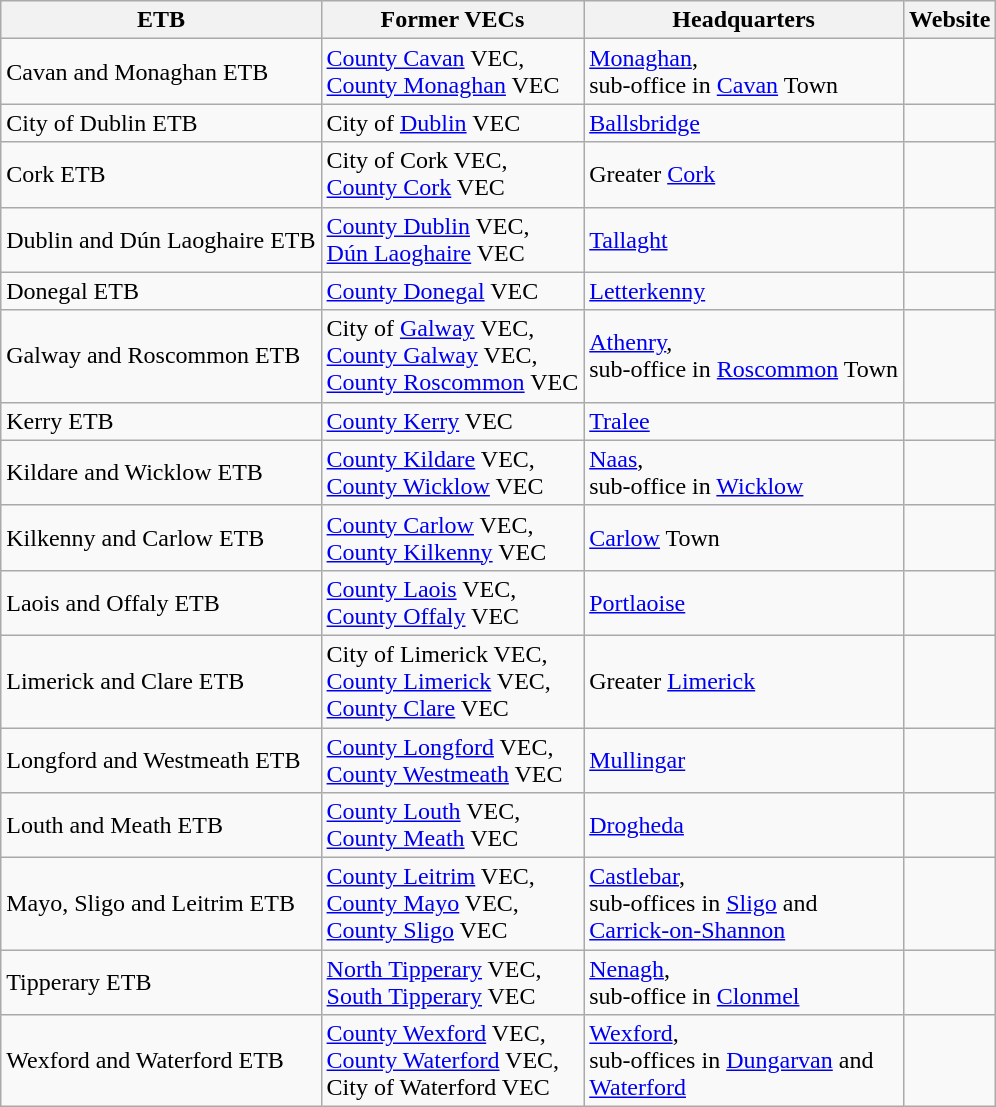<table class="wikitable">
<tr>
<th>ETB</th>
<th>Former VECs</th>
<th>Headquarters</th>
<th>Website</th>
</tr>
<tr>
<td>Cavan and Monaghan ETB</td>
<td><a href='#'>County Cavan</a> VEC,<br><a href='#'>County Monaghan</a> VEC</td>
<td><a href='#'>Monaghan</a>,<br>sub-office in <a href='#'>Cavan</a> Town</td>
<td></td>
</tr>
<tr>
<td>City of Dublin ETB</td>
<td>City of <a href='#'>Dublin</a> VEC</td>
<td><a href='#'>Ballsbridge</a></td>
<td></td>
</tr>
<tr>
<td>Cork ETB</td>
<td>City of Cork VEC,<br><a href='#'>County Cork</a> VEC</td>
<td>Greater <a href='#'>Cork</a></td>
<td></td>
</tr>
<tr>
<td>Dublin and Dún Laoghaire ETB</td>
<td><a href='#'>County Dublin</a> VEC,<br><a href='#'>Dún Laoghaire</a> VEC</td>
<td><a href='#'>Tallaght</a></td>
<td></td>
</tr>
<tr>
<td>Donegal ETB</td>
<td><a href='#'>County Donegal</a> VEC</td>
<td><a href='#'>Letterkenny</a></td>
<td></td>
</tr>
<tr>
<td>Galway and Roscommon ETB</td>
<td>City of <a href='#'>Galway</a> VEC,<br><a href='#'>County Galway</a> VEC,<br><a href='#'>County Roscommon</a> VEC</td>
<td><a href='#'>Athenry</a>,<br>sub-office in <a href='#'>Roscommon</a> Town</td>
<td></td>
</tr>
<tr>
<td>Kerry ETB</td>
<td><a href='#'>County Kerry</a> VEC</td>
<td><a href='#'>Tralee</a></td>
<td></td>
</tr>
<tr>
<td>Kildare and Wicklow ETB</td>
<td><a href='#'>County Kildare</a> VEC, <br><a href='#'>County Wicklow</a> VEC</td>
<td><a href='#'>Naas</a>,<br>sub-office in <a href='#'>Wicklow</a></td>
<td></td>
</tr>
<tr>
<td>Kilkenny and Carlow ETB</td>
<td><a href='#'>County Carlow</a> VEC,<br> <a href='#'>County Kilkenny</a> VEC</td>
<td><a href='#'>Carlow</a> Town</td>
<td></td>
</tr>
<tr>
<td>Laois and Offaly ETB</td>
<td><a href='#'>County Laois</a> VEC,<br> <a href='#'>County Offaly</a> VEC</td>
<td><a href='#'>Portlaoise</a></td>
<td></td>
</tr>
<tr>
<td>Limerick and Clare ETB</td>
<td>City of Limerick VEC, <br><a href='#'>County Limerick</a> VEC, <br><a href='#'>County Clare</a> VEC</td>
<td>Greater <a href='#'>Limerick</a></td>
<td></td>
</tr>
<tr>
<td>Longford and Westmeath ETB</td>
<td><a href='#'>County Longford</a> VEC,<br> <a href='#'>County Westmeath</a> VEC</td>
<td><a href='#'>Mullingar</a></td>
<td></td>
</tr>
<tr>
<td>Louth and Meath ETB</td>
<td><a href='#'>County Louth</a> VEC,<br> <a href='#'>County Meath</a> VEC</td>
<td><a href='#'>Drogheda</a></td>
<td></td>
</tr>
<tr>
<td>Mayo, Sligo and Leitrim ETB</td>
<td><a href='#'>County Leitrim</a> VEC,<br> <a href='#'>County Mayo</a> VEC,<br> <a href='#'>County Sligo</a> VEC</td>
<td><a href='#'>Castlebar</a>,<br>sub-offices in <a href='#'>Sligo</a> and<br><a href='#'>Carrick-on-Shannon</a></td>
<td></td>
</tr>
<tr>
<td>Tipperary ETB</td>
<td><a href='#'>North Tipperary</a> VEC, <br><a href='#'>South Tipperary</a> VEC</td>
<td><a href='#'>Nenagh</a>,<br>sub-office in <a href='#'>Clonmel</a></td>
<td></td>
</tr>
<tr>
<td>Wexford and Waterford ETB</td>
<td><a href='#'>County Wexford</a> VEC,<br> <a href='#'>County Waterford</a> VEC,<br> City of Waterford VEC</td>
<td><a href='#'>Wexford</a>,<br>sub-offices in <a href='#'>Dungarvan</a> and<br><a href='#'>Waterford</a></td>
<td></td>
</tr>
</table>
